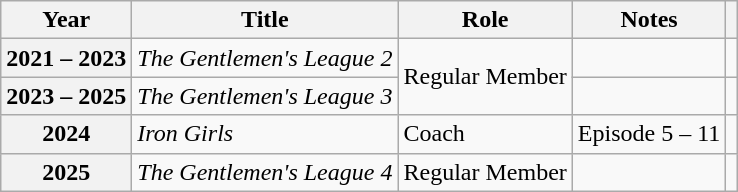<table class="wikitable plainrowheaders">
<tr>
<th scope="col">Year</th>
<th scope="col">Title</th>
<th scope="col">Role</th>
<th scope="col">Notes</th>
<th scope="col"></th>
</tr>
<tr>
<th scope="row">2021 – 2023</th>
<td><em>The Gentlemen's League 2</em></td>
<td rowspan ="2">Regular Member</td>
<td></td>
<td style="text-align:center"></td>
</tr>
<tr>
<th scope="row">2023 – 2025</th>
<td><em>The Gentlemen's League 3</em></td>
<td></td>
<td style="text-align:center"></td>
</tr>
<tr>
<th scope="row">2024</th>
<td><em>Iron Girls</em></td>
<td>Coach</td>
<td>Episode 5 – 11</td>
<td style="text-align:center"></td>
</tr>
<tr>
<th scope="row">2025</th>
<td><em>The Gentlemen's League 4</em></td>
<td>Regular Member</td>
<td></td>
<td style="text-align:center"></td>
</tr>
</table>
